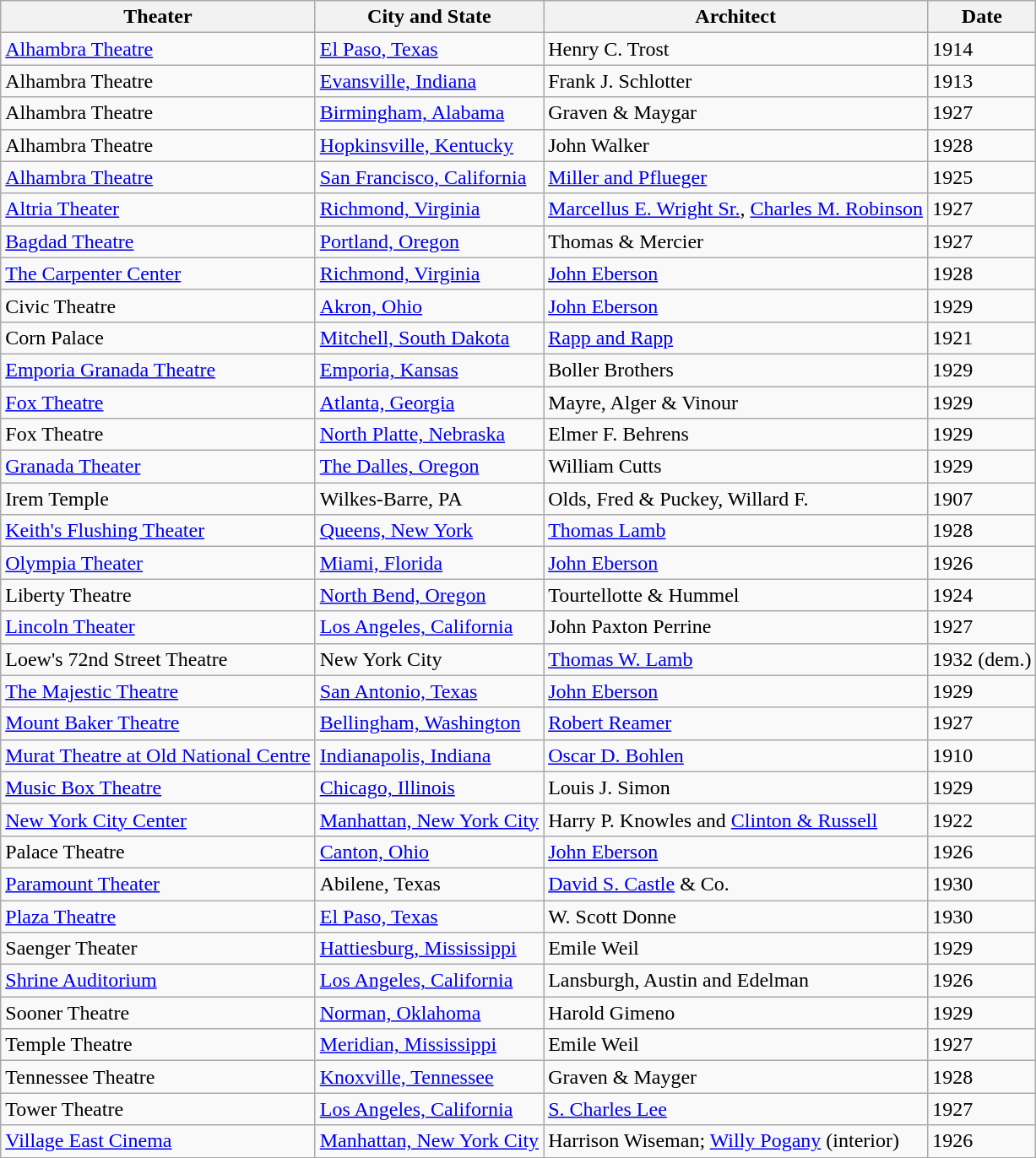<table class="wikitable">
<tr>
<th>Theater</th>
<th>City and State</th>
<th>Architect</th>
<th>Date</th>
</tr>
<tr>
<td><a href='#'>Alhambra Theatre</a></td>
<td><a href='#'>El Paso, Texas</a></td>
<td>Henry C. Trost</td>
<td>1914</td>
</tr>
<tr>
<td>Alhambra Theatre</td>
<td><a href='#'>Evansville, Indiana</a></td>
<td>Frank J. Schlotter</td>
<td>1913</td>
</tr>
<tr>
<td>Alhambra Theatre</td>
<td><a href='#'>Birmingham, Alabama</a></td>
<td>Graven & Maygar</td>
<td>1927</td>
</tr>
<tr>
<td>Alhambra Theatre</td>
<td><a href='#'>Hopkinsville, Kentucky</a></td>
<td>John Walker</td>
<td>1928</td>
</tr>
<tr>
<td><a href='#'>Alhambra Theatre</a></td>
<td><a href='#'>San Francisco, California</a></td>
<td><a href='#'>Miller and Pflueger</a></td>
<td>1925</td>
</tr>
<tr>
<td><a href='#'>Altria Theater</a></td>
<td><a href='#'>Richmond, Virginia</a></td>
<td><a href='#'>Marcellus E. Wright Sr.</a>, <a href='#'>Charles M. Robinson</a></td>
<td>1927</td>
</tr>
<tr>
<td><a href='#'>Bagdad Theatre</a></td>
<td><a href='#'>Portland, Oregon</a></td>
<td>Thomas & Mercier</td>
<td>1927</td>
</tr>
<tr>
<td><a href='#'>The Carpenter Center</a></td>
<td><a href='#'>Richmond, Virginia</a></td>
<td><a href='#'>John Eberson</a></td>
<td>1928</td>
</tr>
<tr>
<td>Civic Theatre</td>
<td><a href='#'>Akron, Ohio</a></td>
<td><a href='#'>John Eberson</a></td>
<td>1929</td>
</tr>
<tr>
<td>Corn Palace</td>
<td><a href='#'>Mitchell, South Dakota</a></td>
<td><a href='#'>Rapp and Rapp</a></td>
<td>1921</td>
</tr>
<tr>
<td><a href='#'>Emporia Granada Theatre</a></td>
<td><a href='#'>Emporia, Kansas</a></td>
<td>Boller Brothers</td>
<td>1929</td>
</tr>
<tr>
<td><a href='#'>Fox Theatre</a></td>
<td><a href='#'>Atlanta, Georgia</a></td>
<td>Mayre, Alger & Vinour</td>
<td>1929</td>
</tr>
<tr>
<td>Fox Theatre</td>
<td><a href='#'>North Platte, Nebraska</a></td>
<td>Elmer F. Behrens</td>
<td>1929</td>
</tr>
<tr>
<td><a href='#'>Granada Theater</a></td>
<td><a href='#'>The Dalles, Oregon</a></td>
<td>William Cutts</td>
<td>1929</td>
</tr>
<tr>
<td>Irem Temple</td>
<td>Wilkes-Barre, PA</td>
<td>Olds, Fred & Puckey, Willard F.</td>
<td>1907</td>
</tr>
<tr>
<td><a href='#'>Keith's Flushing Theater</a></td>
<td><a href='#'>Queens, New York</a></td>
<td><a href='#'>Thomas Lamb</a></td>
<td>1928</td>
</tr>
<tr>
<td><a href='#'>Olympia Theater</a></td>
<td><a href='#'>Miami, Florida</a></td>
<td><a href='#'>John Eberson</a></td>
<td>1926</td>
</tr>
<tr>
<td>Liberty Theatre</td>
<td><a href='#'>North Bend, Oregon</a></td>
<td>Tourtellotte & Hummel</td>
<td>1924</td>
</tr>
<tr>
<td><a href='#'>Lincoln Theater</a></td>
<td><a href='#'>Los Angeles, California</a></td>
<td>John Paxton Perrine</td>
<td>1927</td>
</tr>
<tr>
<td>Loew's 72nd Street Theatre</td>
<td>New York City</td>
<td><a href='#'>Thomas W. Lamb</a></td>
<td>1932 (dem.)</td>
</tr>
<tr>
<td><a href='#'>The Majestic Theatre</a></td>
<td><a href='#'>San Antonio, Texas</a></td>
<td><a href='#'>John Eberson</a></td>
<td>1929</td>
</tr>
<tr>
<td><a href='#'>Mount Baker Theatre</a></td>
<td><a href='#'>Bellingham, Washington</a></td>
<td><a href='#'>Robert Reamer</a></td>
<td>1927</td>
</tr>
<tr>
<td><a href='#'>Murat Theatre at Old National Centre</a></td>
<td><a href='#'>Indianapolis, Indiana</a></td>
<td><a href='#'>Oscar D. Bohlen</a></td>
<td>1910</td>
</tr>
<tr>
<td><a href='#'>Music Box Theatre</a></td>
<td><a href='#'>Chicago, Illinois</a></td>
<td>Louis J. Simon</td>
<td>1929</td>
</tr>
<tr>
<td><a href='#'>New York City Center</a></td>
<td><a href='#'>Manhattan, New York City</a></td>
<td>Harry P. Knowles and <a href='#'>Clinton & Russell</a></td>
<td>1922</td>
</tr>
<tr>
<td>Palace Theatre</td>
<td><a href='#'>Canton, Ohio</a></td>
<td><a href='#'>John Eberson</a></td>
<td>1926</td>
</tr>
<tr>
<td><a href='#'>Paramount Theater</a></td>
<td>Abilene, Texas</td>
<td><a href='#'>David S. Castle</a> & Co.</td>
<td>1930</td>
</tr>
<tr>
<td><a href='#'>Plaza Theatre</a></td>
<td><a href='#'>El Paso, Texas</a></td>
<td>W. Scott Donne</td>
<td>1930</td>
</tr>
<tr>
<td>Saenger Theater</td>
<td><a href='#'>Hattiesburg, Mississippi</a></td>
<td>Emile Weil</td>
<td>1929</td>
</tr>
<tr>
<td><a href='#'>Shrine Auditorium</a></td>
<td><a href='#'>Los Angeles, California</a></td>
<td>Lansburgh, Austin and Edelman</td>
<td>1926</td>
</tr>
<tr>
<td>Sooner Theatre</td>
<td><a href='#'>Norman, Oklahoma</a></td>
<td>Harold Gimeno</td>
<td>1929</td>
</tr>
<tr>
<td>Temple Theatre</td>
<td><a href='#'>Meridian, Mississippi</a></td>
<td>Emile Weil</td>
<td>1927</td>
</tr>
<tr>
<td>Tennessee Theatre</td>
<td><a href='#'>Knoxville, Tennessee</a></td>
<td>Graven & Mayger</td>
<td>1928</td>
</tr>
<tr>
<td>Tower Theatre</td>
<td><a href='#'>Los Angeles, California</a></td>
<td><a href='#'>S. Charles Lee</a></td>
<td>1927</td>
</tr>
<tr>
<td><a href='#'>Village East Cinema</a></td>
<td><a href='#'>Manhattan, New York City</a></td>
<td>Harrison Wiseman; <a href='#'>Willy Pogany</a> (interior)</td>
<td>1926</td>
</tr>
</table>
